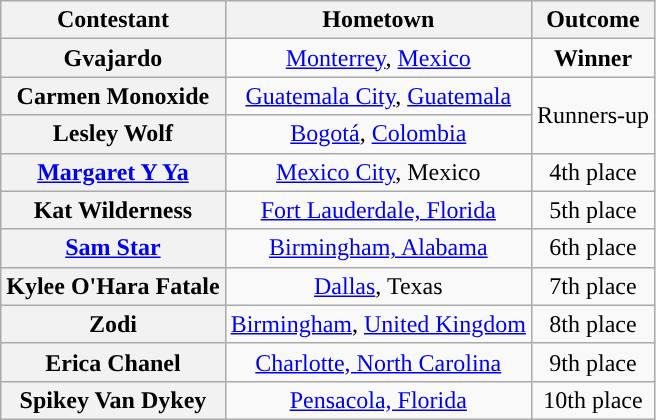<table class="wikitable sortable" border="2" style="text-align:center">
<tr>
<th>Contestant</th>
<th>Hometown</th>
<th>Outcome</th>
</tr>
<tr>
<th>Gvajardo</th>
<td><a href='#'>Monterrey</a>, <a href='#'>Mexico</a></td>
<td><strong>Winner</strong></td>
</tr>
<tr>
<th>Carmen Monoxide</th>
<td><a href='#'>Guatemala City</a>, <a href='#'>Guatemala</a></td>
<td rowspan="2">Runners-up</td>
</tr>
<tr>
<th>Lesley Wolf</th>
<td><a href='#'>Bogotá</a>, <a href='#'>Colombia</a></td>
</tr>
<tr>
<th><a href='#'>Margaret Y Ya</a></th>
<td><a href='#'>Mexico City</a>, Mexico</td>
<td>4th place</td>
</tr>
<tr>
<th>Kat Wilderness</th>
<td><a href='#'>Fort Lauderdale, Florida</a></td>
<td>5th place</td>
</tr>
<tr>
<th><a href='#'>Sam Star</a></th>
<td><a href='#'>Birmingham, Alabama</a></td>
<td>6th place</td>
</tr>
<tr>
<th nowrap="">Kylee O'Hara Fatale</th>
<td><a href='#'>Dallas</a>, Texas</td>
<td>7th place</td>
</tr>
<tr>
<th>Zodi</th>
<td nowrap=""><a href='#'>Birmingham</a>, <a href='#'>United Kingdom</a></td>
<td>8th place</td>
</tr>
<tr>
<th>Erica Chanel</th>
<td><a href='#'>Charlotte, North Carolina</a></td>
<td>9th place</td>
</tr>
<tr>
<th>Spikey Van Dykey</th>
<td><a href='#'>Pensacola, Florida</a></td>
<td>10th place</td>
</tr>
</table>
